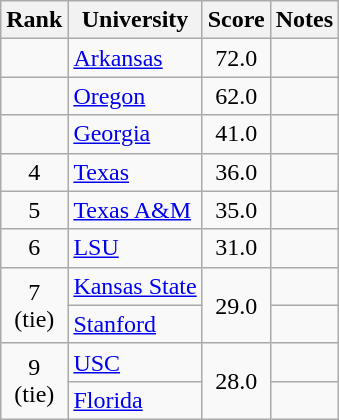<table class="wikitable sortable" style="text-align:center">
<tr>
<th>Rank</th>
<th>University</th>
<th>Score</th>
<th>Notes</th>
</tr>
<tr>
<td></td>
<td align=left><a href='#'>Arkansas</a></td>
<td>72.0</td>
<td></td>
</tr>
<tr>
<td></td>
<td align=left><a href='#'>Oregon</a></td>
<td>62.0</td>
<td></td>
</tr>
<tr>
<td></td>
<td align=left><a href='#'>Georgia</a></td>
<td>41.0</td>
<td></td>
</tr>
<tr>
<td>4</td>
<td align=left><a href='#'>Texas</a></td>
<td>36.0</td>
<td></td>
</tr>
<tr>
<td>5</td>
<td align=left><a href='#'>Texas A&M</a></td>
<td>35.0</td>
<td></td>
</tr>
<tr>
<td>6</td>
<td align=left><a href='#'>LSU</a></td>
<td>31.0</td>
<td></td>
</tr>
<tr>
<td rowspan=2>7<br>(tie)</td>
<td align=left><a href='#'>Kansas State</a></td>
<td rowspan=2>29.0</td>
<td></td>
</tr>
<tr>
<td align=left><a href='#'>Stanford</a></td>
<td></td>
</tr>
<tr>
<td rowspan=2>9<br>(tie)</td>
<td align=left><a href='#'>USC</a></td>
<td rowspan=2>28.0</td>
<td></td>
</tr>
<tr>
<td align=left><a href='#'>Florida</a></td>
<td></td>
</tr>
</table>
